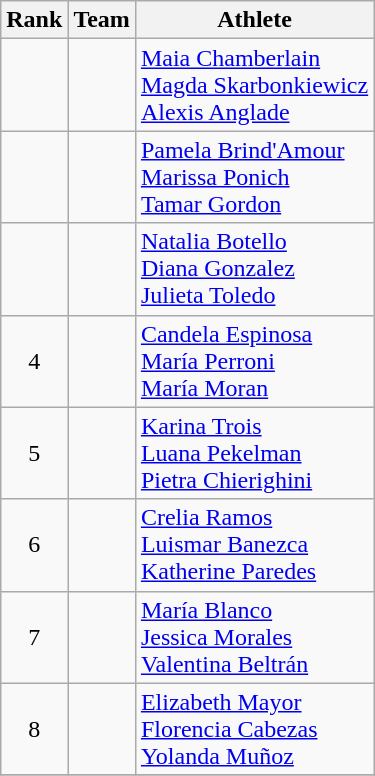<table class="wikitable sortable" style="text-align:center">
<tr>
<th>Rank</th>
<th>Team</th>
<th class="unsortable">Athlete</th>
</tr>
<tr>
<td></td>
<td align="left"></td>
<td align="left"><a href='#'>Maia Chamberlain</a><br><a href='#'>Magda Skarbonkiewicz</a><br><a href='#'>Alexis Anglade</a></td>
</tr>
<tr>
<td></td>
<td align="left"></td>
<td align="left"><a href='#'>Pamela Brind'Amour</a><br><a href='#'>Marissa Ponich</a><br><a href='#'>Tamar Gordon</a></td>
</tr>
<tr>
<td></td>
<td align="left"></td>
<td align="left"><a href='#'>Natalia Botello</a><br><a href='#'>Diana Gonzalez</a><br><a href='#'>Julieta Toledo</a></td>
</tr>
<tr>
<td>4</td>
<td align="left"></td>
<td align="left"><a href='#'>Candela Espinosa</a><br><a href='#'>María Perroni</a><br><a href='#'>María Moran</a></td>
</tr>
<tr>
<td>5</td>
<td align="left"></td>
<td align="left"><a href='#'>Karina Trois</a><br><a href='#'>Luana Pekelman</a><br><a href='#'>Pietra Chierighini</a></td>
</tr>
<tr>
<td>6</td>
<td align="left"></td>
<td align="left"><a href='#'>Crelia Ramos</a><br><a href='#'>Luismar Banezca</a><br><a href='#'>Katherine Paredes</a></td>
</tr>
<tr>
<td>7</td>
<td align="left"></td>
<td align="left"><a href='#'>María Blanco</a><br><a href='#'>Jessica Morales</a><br><a href='#'>Valentina Beltrán</a></td>
</tr>
<tr>
<td>8</td>
<td align="left"></td>
<td align="left"><a href='#'>Elizabeth Mayor</a><br><a href='#'>Florencia Cabezas</a><br><a href='#'>Yolanda Muñoz</a></td>
</tr>
<tr>
</tr>
</table>
